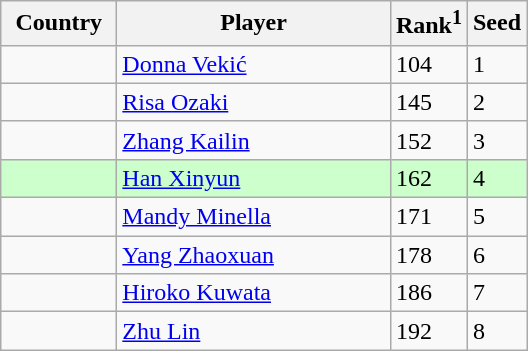<table class="sortable wikitable">
<tr>
<th width="70">Country</th>
<th width="175">Player</th>
<th>Rank<sup>1</sup></th>
<th>Seed</th>
</tr>
<tr>
<td></td>
<td><a href='#'>Donna Vekić</a></td>
<td>104</td>
<td>1</td>
</tr>
<tr>
<td></td>
<td><a href='#'>Risa Ozaki</a></td>
<td>145</td>
<td>2</td>
</tr>
<tr>
<td></td>
<td><a href='#'>Zhang Kailin</a></td>
<td>152</td>
<td>3</td>
</tr>
<tr style="background:#cfc;">
<td></td>
<td><a href='#'>Han Xinyun</a></td>
<td>162</td>
<td>4</td>
</tr>
<tr>
<td></td>
<td><a href='#'>Mandy Minella</a></td>
<td>171</td>
<td>5</td>
</tr>
<tr>
<td></td>
<td><a href='#'>Yang Zhaoxuan</a></td>
<td>178</td>
<td>6</td>
</tr>
<tr>
<td></td>
<td><a href='#'>Hiroko Kuwata</a></td>
<td>186</td>
<td>7</td>
</tr>
<tr>
<td></td>
<td><a href='#'>Zhu Lin</a></td>
<td>192</td>
<td>8</td>
</tr>
</table>
